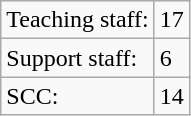<table class="wikitable">
<tr>
<td>Teaching staff:</td>
<td>17</td>
</tr>
<tr>
<td>Support staff:</td>
<td>6</td>
</tr>
<tr>
<td>SCC:</td>
<td>14</td>
</tr>
</table>
